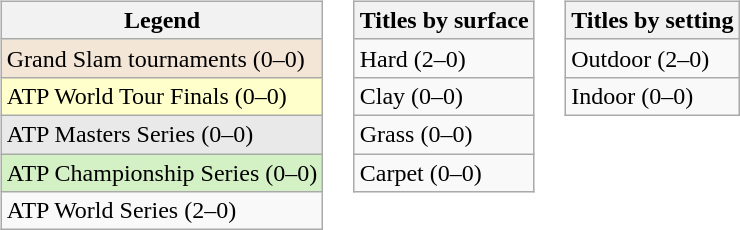<table>
<tr valign=top>
<td><br><table class=wikitable>
<tr>
<th>Legend</th>
</tr>
<tr style=background:#f3e6d7>
<td>Grand Slam tournaments (0–0)</td>
</tr>
<tr style=background:#ffffcc>
<td>ATP World Tour Finals (0–0)</td>
</tr>
<tr style=background:#e9e9e9>
<td>ATP Masters Series (0–0)</td>
</tr>
<tr style=background:#d4f1c5>
<td>ATP Championship Series (0–0)</td>
</tr>
<tr>
<td>ATP World Series (2–0)</td>
</tr>
</table>
</td>
<td><br><table class=wikitable>
<tr>
<th>Titles by surface</th>
</tr>
<tr>
<td>Hard (2–0)</td>
</tr>
<tr>
<td>Clay (0–0)</td>
</tr>
<tr>
<td>Grass (0–0)</td>
</tr>
<tr>
<td>Carpet (0–0)</td>
</tr>
</table>
</td>
<td><br><table class=wikitable>
<tr>
<th>Titles by setting</th>
</tr>
<tr>
<td>Outdoor (2–0)</td>
</tr>
<tr>
<td>Indoor (0–0)</td>
</tr>
</table>
</td>
</tr>
</table>
